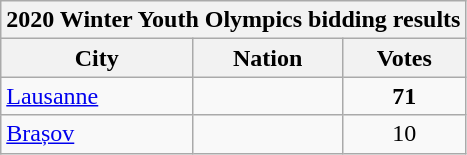<table class="wikitable">
<tr>
<th colspan="7">2020 Winter Youth Olympics bidding results</th>
</tr>
<tr>
<th>City</th>
<th>Nation</th>
<th>Votes</th>
</tr>
<tr>
<td><a href='#'>Lausanne</a></td>
<td><strong></strong></td>
<td align=center><strong>71</strong></td>
</tr>
<tr>
<td><a href='#'>Brașov</a></td>
<td></td>
<td align=center>10</td>
</tr>
</table>
